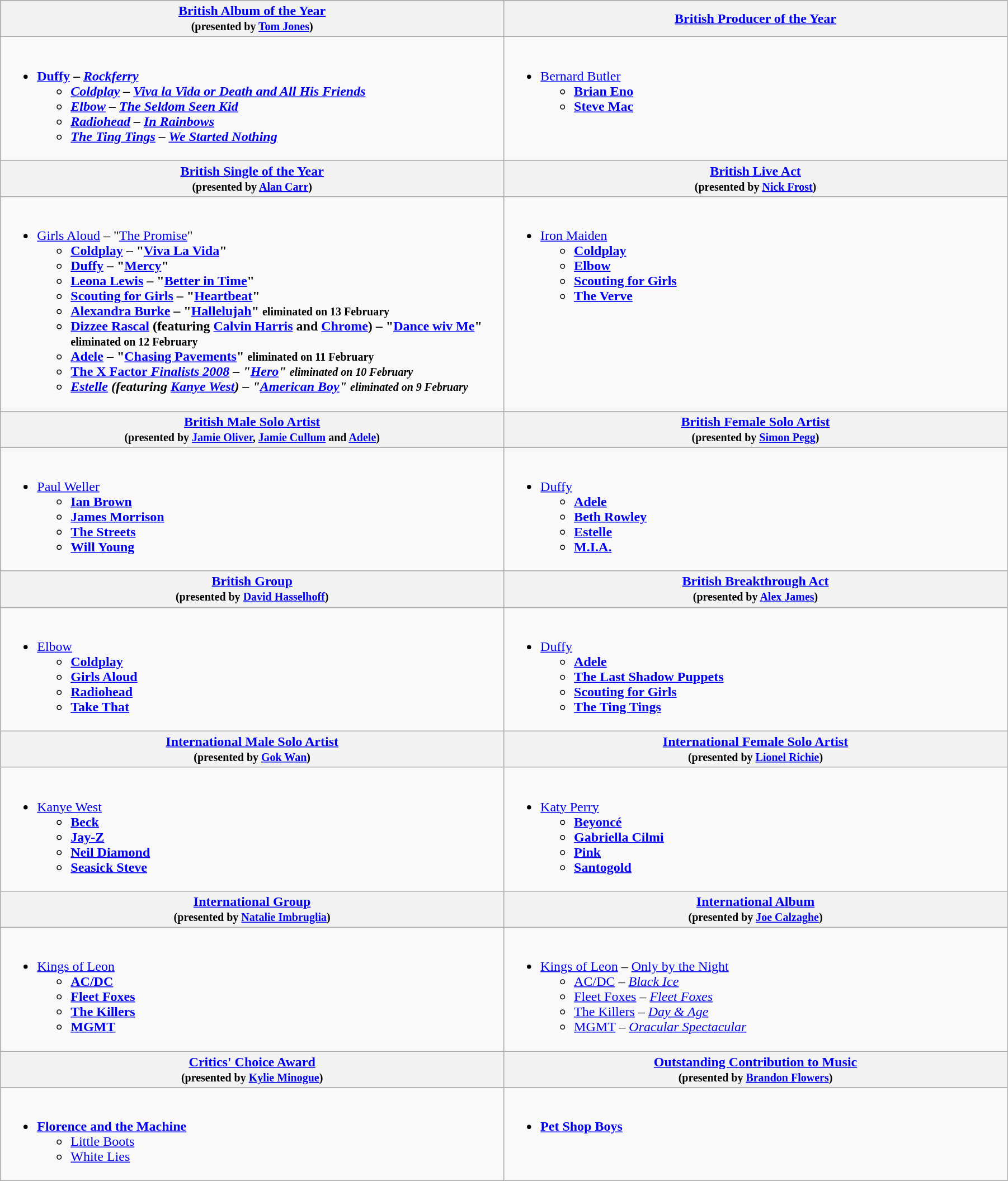<table class="wikitable" style="width:95%">
<tr bgcolor="#bebebe">
<th width="50%"><a href='#'>British Album of the Year</a><br><small>(presented by <a href='#'>Tom Jones</a>)</small></th>
<th width="50%"><a href='#'>British Producer of the Year</a></th>
</tr>
<tr>
<td valign="top"><br><ul><li><strong><a href='#'>Duffy</a> – <em><a href='#'>Rockferry</a><strong><em><ul><li><a href='#'>Coldplay</a> – </em><a href='#'>Viva la Vida or Death and All His Friends</a><em></li><li><a href='#'>Elbow</a> – </em><a href='#'>The Seldom Seen Kid</a><em></li><li><a href='#'>Radiohead</a> – </em><a href='#'>In Rainbows</a><em></li><li><a href='#'>The Ting Tings</a> – </em><a href='#'>We Started Nothing</a><em></li></ul></li></ul></td>
<td valign="top"><br><ul><li></strong><a href='#'>Bernard Butler</a><strong><ul><li><a href='#'>Brian Eno</a></li><li><a href='#'>Steve Mac</a></li></ul></li></ul></td>
</tr>
<tr>
<th width="50%"><a href='#'>British Single of the Year</a><br><small>(presented by <a href='#'>Alan Carr</a>)</small></th>
<th width="50%"><a href='#'>British Live Act</a><br><small>(presented by <a href='#'>Nick Frost</a>)</small></th>
</tr>
<tr>
<td valign="top"><br><ul><li></strong><a href='#'>Girls Aloud</a> – "<a href='#'>The Promise</a>"<strong><ul><li><a href='#'>Coldplay</a> – "<a href='#'>Viva La Vida</a>"</li><li><a href='#'>Duffy</a> – "<a href='#'>Mercy</a>"</li><li><a href='#'>Leona Lewis</a> – "<a href='#'>Better in Time</a>"</li><li><a href='#'>Scouting for Girls</a> – "<a href='#'>Heartbeat</a>"</li><li><a href='#'>Alexandra Burke</a> – "<a href='#'>Hallelujah</a>" <small>eliminated on 13 February</small></li><li><a href='#'>Dizzee Rascal</a> (featuring <a href='#'>Calvin Harris</a> and <a href='#'>Chrome</a>) – "<a href='#'>Dance wiv Me</a>" <small>eliminated on 12 February</small></li><li><a href='#'>Adele</a> – "<a href='#'>Chasing Pavements</a>" <small>eliminated on 11 February</small></li><li><a href='#'></em>The X Factor<em> Finalists 2008</a> – "<a href='#'>Hero</a>" <small>eliminated on 10 February</small></li><li><a href='#'>Estelle</a> (featuring <a href='#'>Kanye West</a>) – "<a href='#'>American Boy</a>" <small>eliminated on 9 February</small></li></ul></li></ul></td>
<td valign="top"><br><ul><li></strong><a href='#'>Iron Maiden</a><strong><ul><li><a href='#'>Coldplay</a></li><li><a href='#'>Elbow</a></li><li><a href='#'>Scouting for Girls</a></li><li><a href='#'>The Verve</a></li></ul></li></ul></td>
</tr>
<tr>
<th width="50%"><a href='#'>British Male Solo Artist</a><br><small>(presented by <a href='#'>Jamie Oliver</a>, <a href='#'>Jamie Cullum</a> and <a href='#'>Adele</a>)</small></th>
<th width="50%"><a href='#'>British Female Solo Artist</a><br><small>(presented by <a href='#'>Simon Pegg</a>)</small></th>
</tr>
<tr>
<td valign="top"><br><ul><li></strong><a href='#'>Paul Weller</a><strong><ul><li><a href='#'>Ian Brown</a></li><li><a href='#'>James Morrison</a></li><li><a href='#'>The Streets</a></li><li><a href='#'>Will Young</a></li></ul></li></ul></td>
<td valign="top"><br><ul><li></strong><a href='#'>Duffy</a><strong><ul><li><a href='#'>Adele</a></li><li><a href='#'>Beth Rowley</a></li><li><a href='#'>Estelle</a></li><li><a href='#'>M.I.A.</a></li></ul></li></ul></td>
</tr>
<tr>
<th width="50%"><a href='#'>British Group</a><br><small>(presented by <a href='#'>David Hasselhoff</a>)</small></th>
<th width="50%"><a href='#'>British Breakthrough Act</a><br><small>(presented by <a href='#'>Alex James</a>)</small></th>
</tr>
<tr>
<td valign="top"><br><ul><li></strong><a href='#'>Elbow</a><strong><ul><li><a href='#'>Coldplay</a></li><li><a href='#'>Girls Aloud</a></li><li><a href='#'>Radiohead</a></li><li><a href='#'>Take That</a></li></ul></li></ul></td>
<td valign="top"><br><ul><li></strong><a href='#'>Duffy</a><strong><ul><li><a href='#'>Adele</a></li><li><a href='#'>The Last Shadow Puppets</a></li><li><a href='#'>Scouting for Girls</a></li><li><a href='#'>The Ting Tings</a></li></ul></li></ul></td>
</tr>
<tr>
<th width="50%"><a href='#'>International Male Solo Artist</a><br><small>(presented by <a href='#'>Gok Wan</a>)</small></th>
<th width="50%"><a href='#'>International Female Solo Artist</a><br><small>(presented by <a href='#'>Lionel Richie</a>)</small></th>
</tr>
<tr>
<td valign="top"><br><ul><li></strong><a href='#'>Kanye West</a><strong><ul><li><a href='#'>Beck</a></li><li><a href='#'>Jay-Z</a></li><li><a href='#'>Neil Diamond</a></li><li><a href='#'>Seasick Steve</a></li></ul></li></ul></td>
<td valign="top"><br><ul><li></strong><a href='#'>Katy Perry</a><strong><ul><li><a href='#'>Beyoncé</a></li><li><a href='#'>Gabriella Cilmi</a></li><li><a href='#'>Pink</a></li><li><a href='#'>Santogold</a></li></ul></li></ul></td>
</tr>
<tr>
<th width="50%"><a href='#'>International Group</a><br><small>(presented by <a href='#'>Natalie Imbruglia</a>)</small></th>
<th width="50%"><a href='#'>International Album</a><br><small>(presented by <a href='#'>Joe Calzaghe</a>)</small></th>
</tr>
<tr>
<td valign="top"><br><ul><li></strong><a href='#'>Kings of Leon</a><strong><ul><li><a href='#'>AC/DC</a></li><li><a href='#'>Fleet Foxes</a></li><li><a href='#'>The Killers</a></li><li><a href='#'>MGMT</a></li></ul></li></ul></td>
<td valign="top"><br><ul><li></strong><a href='#'>Kings of Leon</a> – </em><a href='#'>Only by the Night</a></em></strong><ul><li><a href='#'>AC/DC</a> – <em><a href='#'>Black Ice</a></em></li><li><a href='#'>Fleet Foxes</a> – <em><a href='#'>Fleet Foxes</a></em></li><li><a href='#'>The Killers</a> – <em><a href='#'>Day & Age</a></em></li><li><a href='#'>MGMT</a> – <em><a href='#'>Oracular Spectacular</a></em></li></ul></li></ul></td>
</tr>
<tr>
<th width="50%"><a href='#'>Critics' Choice Award</a><br><small>(presented by <a href='#'>Kylie Minogue</a>)</small></th>
<th width="50%"><a href='#'>Outstanding Contribution to Music</a><br><small>(presented by <a href='#'>Brandon Flowers</a>)</small></th>
</tr>
<tr>
<td valign="top"><br><ul><li><strong><a href='#'>Florence and the Machine</a></strong><ul><li><a href='#'>Little Boots</a></li><li><a href='#'>White Lies</a></li></ul></li></ul></td>
<td valign="top"><br><ul><li><strong><a href='#'>Pet Shop Boys</a></strong></li></ul></td>
</tr>
</table>
